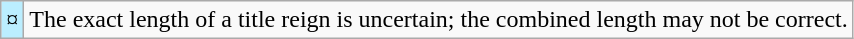<table class="wikitable">
<tr>
<td style="background-color:#bbeeff">¤</td>
<td>The exact length of a title reign is uncertain; the combined length may not be correct.</td>
</tr>
</table>
